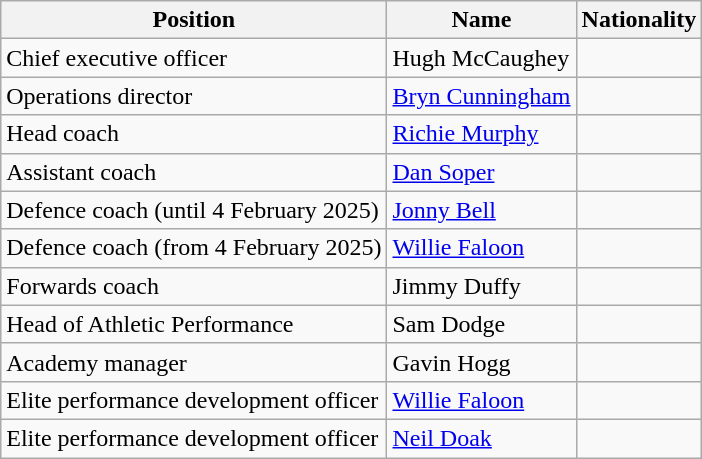<table class="wikitable">
<tr>
<th>Position</th>
<th>Name</th>
<th>Nationality</th>
</tr>
<tr>
<td>Chief executive officer</td>
<td>Hugh McCaughey</td>
<td></td>
</tr>
<tr>
<td>Operations director</td>
<td><a href='#'>Bryn Cunningham</a></td>
<td></td>
</tr>
<tr>
<td>Head coach</td>
<td><a href='#'>Richie Murphy</a></td>
<td></td>
</tr>
<tr>
<td>Assistant coach</td>
<td><a href='#'>Dan Soper</a></td>
<td></td>
</tr>
<tr>
<td>Defence coach (until 4 February 2025)</td>
<td><a href='#'>Jonny Bell</a></td>
<td></td>
</tr>
<tr>
<td>Defence coach (from 4 February 2025)</td>
<td><a href='#'>Willie Faloon</a></td>
<td></td>
</tr>
<tr>
<td>Forwards coach</td>
<td>Jimmy Duffy</td>
<td></td>
</tr>
<tr>
<td>Head of Athletic Performance</td>
<td>Sam Dodge</td>
<td></td>
</tr>
<tr>
<td>Academy manager</td>
<td>Gavin Hogg</td>
<td></td>
</tr>
<tr>
<td>Elite performance development officer</td>
<td><a href='#'>Willie Faloon</a></td>
<td></td>
</tr>
<tr>
<td>Elite performance development officer</td>
<td><a href='#'>Neil Doak</a></td>
<td></td>
</tr>
</table>
